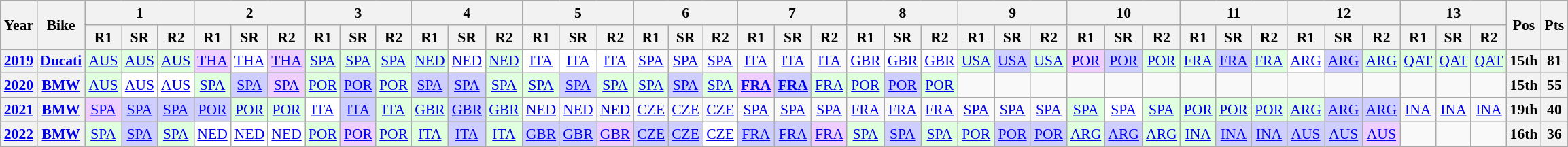<table class="wikitable" style="text-align:center; font-size:90%">
<tr>
<th valign="middle" rowspan=2>Year</th>
<th valign="middle" rowspan=2>Bike</th>
<th colspan=3>1</th>
<th colspan=3>2</th>
<th colspan=3>3</th>
<th colspan=3>4</th>
<th colspan=3>5</th>
<th colspan=3>6</th>
<th colspan=3>7</th>
<th colspan=3>8</th>
<th colspan=3>9</th>
<th colspan=3>10</th>
<th colspan=3>11</th>
<th colspan=3>12</th>
<th colspan=3>13</th>
<th rowspan=2>Pos</th>
<th rowspan=2>Pts</th>
</tr>
<tr>
<th>R1</th>
<th>SR</th>
<th>R2</th>
<th>R1</th>
<th>SR</th>
<th>R2</th>
<th>R1</th>
<th>SR</th>
<th>R2</th>
<th>R1</th>
<th>SR</th>
<th>R2</th>
<th>R1</th>
<th>SR</th>
<th>R2</th>
<th>R1</th>
<th>SR</th>
<th>R2</th>
<th>R1</th>
<th>SR</th>
<th>R2</th>
<th>R1</th>
<th>SR</th>
<th>R2</th>
<th>R1</th>
<th>SR</th>
<th>R2</th>
<th>R1</th>
<th>SR</th>
<th>R2</th>
<th>R1</th>
<th>SR</th>
<th>R2</th>
<th>R1</th>
<th>SR</th>
<th>R2</th>
<th>R1</th>
<th>SR</th>
<th>R2</th>
</tr>
<tr>
<th><a href='#'>2019</a></th>
<th><a href='#'>Ducati</a></th>
<td style="background:#dfffdf;"><a href='#'>AUS</a><br></td>
<td style="background:#dfffdf;"><a href='#'>AUS</a><br></td>
<td style="background:#dfffdf;"><a href='#'>AUS</a><br></td>
<td style="background:#efcfff;"><a href='#'>THA</a><br></td>
<td style="background:#ffffff;"><a href='#'>THA</a><br></td>
<td style="background:#efcfff;"><a href='#'>THA</a><br></td>
<td style="background:#dfffdf;"><a href='#'>SPA</a><br></td>
<td style="background:#dfffdf;"><a href='#'>SPA</a><br></td>
<td style="background:#dfffdf;"><a href='#'>SPA</a><br></td>
<td style="background:#dfffdf;"><a href='#'>NED</a><br></td>
<td style="background:#ffffff;"><a href='#'>NED</a><br></td>
<td style="background:#dfffdf;"><a href='#'>NED</a><br></td>
<td style="background:#ffffff;"><a href='#'>ITA</a><br></td>
<td style="background:#ffffff;"><a href='#'>ITA</a><br></td>
<td style="background:#ffffff;"><a href='#'>ITA</a><br></td>
<td><a href='#'>SPA</a></td>
<td><a href='#'>SPA</a></td>
<td><a href='#'>SPA</a></td>
<td><a href='#'>ITA</a></td>
<td><a href='#'>ITA</a></td>
<td><a href='#'>ITA</a></td>
<td style="background:#ffffff;"><a href='#'>GBR</a><br></td>
<td style="background:#ffffff;"><a href='#'>GBR</a><br></td>
<td style="background:#ffffff;"><a href='#'>GBR</a><br></td>
<td style="background:#dfffdf;"><a href='#'>USA</a><br></td>
<td style="background:#cfcfff;"><a href='#'>USA</a><br></td>
<td style="background:#dfffdf;"><a href='#'>USA</a><br></td>
<td style="background:#efcfff;"><a href='#'>POR</a><br></td>
<td style="background:#cfcfff;"><a href='#'>POR</a><br></td>
<td style="background:#dfffdf;"><a href='#'>POR</a><br></td>
<td style="background:#dfffdf;"><a href='#'>FRA</a><br></td>
<td style="background:#cfcfff;"><a href='#'>FRA</a><br></td>
<td style="background:#dfffdf;"><a href='#'>FRA</a><br></td>
<td style="background:#ffffff;"><a href='#'>ARG</a><br></td>
<td style="background:#cfcfff;"><a href='#'>ARG</a><br></td>
<td style="background:#dfffdf;"><a href='#'>ARG</a><br></td>
<td style="background:#dfffdf;"><a href='#'>QAT</a><br></td>
<td style="background:#dfffdf;"><a href='#'>QAT</a><br></td>
<td style="background:#dfffdf;"><a href='#'>QAT</a><br></td>
<th>15th</th>
<th>81</th>
</tr>
<tr>
<th><a href='#'>2020</a></th>
<th><a href='#'>BMW</a></th>
<td style="background:#dfffdf;"><a href='#'>AUS</a><br></td>
<td style="background:#ffffff;"><a href='#'>AUS</a><br></td>
<td style="background:#ffffff;"><a href='#'>AUS</a><br></td>
<td style="background:#dfffdf;"><a href='#'>SPA</a><br></td>
<td style="background:#cfcfff;"><a href='#'>SPA</a><br></td>
<td style="background:#efcfff;"><a href='#'>SPA</a><br></td>
<td style="background:#dfffdf;"><a href='#'>POR</a><br></td>
<td style="background:#cfcfff;"><a href='#'>POR</a><br></td>
<td style="background:#dfffdf;"><a href='#'>POR</a><br></td>
<td style="background:#cfcfff;"><a href='#'>SPA</a><br></td>
<td style="background:#cfcfff;"><a href='#'>SPA</a><br></td>
<td style="background:#dfffdf;"><a href='#'>SPA</a><br></td>
<td style="background:#dfffdf;"><a href='#'>SPA</a><br></td>
<td style="background:#cfcfff;"><a href='#'>SPA</a><br></td>
<td style="background:#dfffdf;"><a href='#'>SPA</a><br></td>
<td style="background:#dfffdf;"><a href='#'>SPA</a><br></td>
<td style="background:#cfcfff;"><a href='#'>SPA</a><br></td>
<td style="background:#dfffdf;"><a href='#'>SPA</a><br></td>
<td style="background:#efcfff;"><strong><a href='#'>FRA</a></strong><br></td>
<td style="background:#cfcfff;"><strong><a href='#'>FRA</a></strong><br></td>
<td style="background:#dfffdf;"><a href='#'>FRA</a><br></td>
<td style="background:#dfffdf;"><a href='#'>POR</a><br></td>
<td style="background:#cfcfff;"><a href='#'>POR</a><br></td>
<td style="background:#dfffdf;"><a href='#'>POR</a><br></td>
<td></td>
<td></td>
<td></td>
<td></td>
<td></td>
<td></td>
<td></td>
<td></td>
<td></td>
<td></td>
<td></td>
<td></td>
<td></td>
<td></td>
<td></td>
<th>15th</th>
<th>55</th>
</tr>
<tr>
<th><a href='#'>2021</a></th>
<th><a href='#'>BMW</a></th>
<td style="background:#efcfff;"><a href='#'>SPA</a><br></td>
<td style="background:#cfcfff;"><a href='#'>SPA</a><br></td>
<td style="background:#cfcfff;"><a href='#'>SPA</a><br></td>
<td style="background:#cfcfff;"><a href='#'>POR</a><br></td>
<td style="background:#dfffdf;"><a href='#'>POR</a><br></td>
<td style="background:#dfffdf;"><a href='#'>POR</a><br></td>
<td style="background:#ffffff;"><a href='#'>ITA</a><br></td>
<td style="background:#cfcfff;"><a href='#'>ITA</a><br></td>
<td style="background:#dfffdf;"><a href='#'>ITA</a><br></td>
<td style="background:#dfffdf;"><a href='#'>GBR</a><br></td>
<td style="background:#cfcfff;"><a href='#'>GBR</a><br></td>
<td style="background:#dfffdf;"><a href='#'>GBR</a><br></td>
<td><a href='#'>NED</a></td>
<td><a href='#'>NED</a></td>
<td><a href='#'>NED</a></td>
<td><a href='#'>CZE</a></td>
<td><a href='#'>CZE</a></td>
<td><a href='#'>CZE</a></td>
<td><a href='#'>SPA</a></td>
<td><a href='#'>SPA</a></td>
<td><a href='#'>SPA</a></td>
<td><a href='#'>FRA</a></td>
<td><a href='#'>FRA</a></td>
<td><a href='#'>FRA</a></td>
<td><a href='#'>SPA</a></td>
<td><a href='#'>SPA</a></td>
<td><a href='#'>SPA</a></td>
<td style="background:#dfffdf;"><a href='#'>SPA</a><br></td>
<td style="background:#ffffff;"><a href='#'>SPA</a><br></td>
<td style="background:#dfffdf;"><a href='#'>SPA</a><br></td>
<td style="background:#dfffdf;"><a href='#'>POR</a><br></td>
<td style="background:#dfffdf;"><a href='#'>POR</a><br></td>
<td style="background:#dfffdf;"><a href='#'>POR</a><br></td>
<td style="background:#dfffdf;"><a href='#'>ARG</a><br></td>
<td style="background:#cfcfff;"><a href='#'>ARG</a><br></td>
<td style="background:#cfcfff;"><a href='#'>ARG</a><br></td>
<td><a href='#'>INA</a></td>
<td><a href='#'>INA</a></td>
<td><a href='#'>INA</a></td>
<th>19th</th>
<th>40</th>
</tr>
<tr>
<th><a href='#'>2022</a></th>
<th><a href='#'>BMW</a></th>
<td style="background:#dfffdf;"><a href='#'>SPA</a><br></td>
<td style="background:#cfcfff;"><a href='#'>SPA</a><br></td>
<td style="background:#dfffdf;"><a href='#'>SPA</a><br></td>
<td style="background:#ffffff;"><a href='#'>NED</a><br></td>
<td style="background:#ffffff;"><a href='#'>NED</a><br></td>
<td style="background:#ffffff;"><a href='#'>NED</a><br></td>
<td style="background:#dfffdf;"><a href='#'>POR</a><br></td>
<td style="background:#efcfff;"><a href='#'>POR</a><br></td>
<td style="background:#dfffdf;"><a href='#'>POR</a><br></td>
<td style="background:#dfffdf;"><a href='#'>ITA</a><br></td>
<td style="background:#cfcfff;"><a href='#'>ITA</a><br></td>
<td style="background:#dfffdf;"><a href='#'>ITA</a><br></td>
<td style="background:#cfcfff;"><a href='#'>GBR</a><br></td>
<td style="background:#cfcfff;"><a href='#'>GBR</a><br></td>
<td style="background:#efcfff;"><a href='#'>GBR</a><br></td>
<td style="background:#cfcfff;"><a href='#'>CZE</a><br></td>
<td style="background:#cfcfff;"><a href='#'>CZE</a><br></td>
<td style="background:#ffffff;"><a href='#'>CZE</a><br></td>
<td style="background:#cfcfff;"><a href='#'>FRA</a><br></td>
<td style="background:#cfcfff;"><a href='#'>FRA</a><br></td>
<td style="background:#efcfff;"><a href='#'>FRA</a><br></td>
<td style="background:#dfffdf;"><a href='#'>SPA</a><br></td>
<td style="background:#cfcfff;"><a href='#'>SPA</a><br></td>
<td style="background:#dfffdf;"><a href='#'>SPA</a><br></td>
<td style="background:#dfffdf;"><a href='#'>POR</a><br></td>
<td style="background:#cfcfff;"><a href='#'>POR</a><br></td>
<td style="background:#cfcfff;"><a href='#'>POR</a><br></td>
<td style="background:#dfffdf;"><a href='#'>ARG</a><br></td>
<td style="background:#cfcfff;"><a href='#'>ARG</a><br></td>
<td style="background:#dfffdf;"><a href='#'>ARG</a><br></td>
<td style="background:#dfffdf;"><a href='#'>INA</a><br></td>
<td style="background:#cfcfff;"><a href='#'>INA</a><br></td>
<td style="background:#cfcfff;"><a href='#'>INA</a><br></td>
<td style="background:#cfcfff;"><a href='#'>AUS</a><br></td>
<td style="background:#cfcfff;"><a href='#'>AUS</a><br></td>
<td style="background:#efcfff;"><a href='#'>AUS</a><br></td>
<td></td>
<td></td>
<td></td>
<th>16th</th>
<th>36</th>
</tr>
</table>
